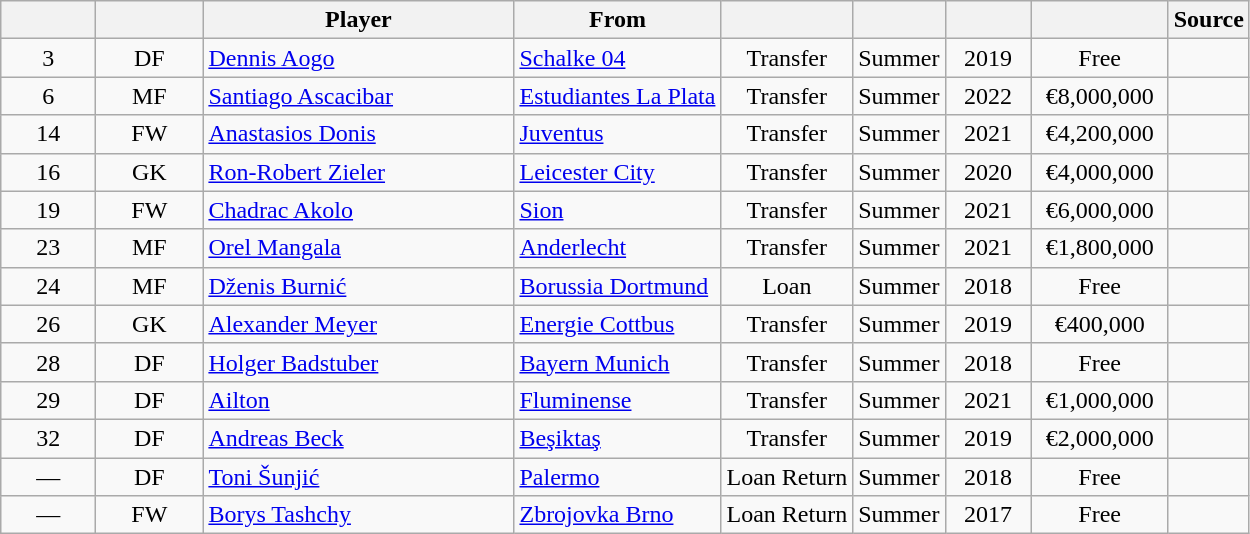<table class="wikitable" style="text-align:center;">
<tr>
<th style="width:56px;"></th>
<th style="width:64px;"></th>
<th style="width:200px;">Player</th>
<th>From</th>
<th></th>
<th></th>
<th style="width:50px;"></th>
<th style="width:84px;"></th>
<th>Source</th>
</tr>
<tr>
<td>3</td>
<td>DF</td>
<td align="left"> <a href='#'>Dennis Aogo</a></td>
<td style="text-align:left"><a href='#'>Schalke 04</a></td>
<td>Transfer</td>
<td>Summer</td>
<td>2019</td>
<td>Free</td>
<td></td>
</tr>
<tr>
<td>6</td>
<td>MF</td>
<td align="left"> <a href='#'>Santiago Ascacibar</a></td>
<td style="text-align:left"> <a href='#'>Estudiantes La Plata</a></td>
<td>Transfer</td>
<td>Summer</td>
<td>2022</td>
<td>€8,000,000</td>
<td></td>
</tr>
<tr>
<td>14</td>
<td>FW</td>
<td align="left"> <a href='#'>Anastasios Donis</a></td>
<td style="text-align:left"> <a href='#'>Juventus</a></td>
<td>Transfer</td>
<td>Summer</td>
<td>2021</td>
<td>€4,200,000</td>
<td></td>
</tr>
<tr>
<td>16</td>
<td>GK</td>
<td align="left"> <a href='#'>Ron-Robert Zieler</a></td>
<td style="text-align:left"> <a href='#'>Leicester City</a></td>
<td>Transfer</td>
<td>Summer</td>
<td>2020</td>
<td>€4,000,000</td>
<td></td>
</tr>
<tr>
<td>19</td>
<td>FW</td>
<td align="left"> <a href='#'>Chadrac Akolo</a></td>
<td style="text-align:left"> <a href='#'>Sion</a></td>
<td>Transfer</td>
<td>Summer</td>
<td>2021</td>
<td>€6,000,000</td>
<td></td>
</tr>
<tr>
<td>23</td>
<td>MF</td>
<td align="left"> <a href='#'>Orel Mangala</a></td>
<td style="text-align:left"> <a href='#'>Anderlecht</a></td>
<td>Transfer</td>
<td>Summer</td>
<td>2021</td>
<td>€1,800,000</td>
<td></td>
</tr>
<tr>
<td>24</td>
<td>MF</td>
<td align="left"> <a href='#'>Dženis Burnić</a></td>
<td style="text-align:left"><a href='#'>Borussia Dortmund</a></td>
<td>Loan</td>
<td>Summer</td>
<td>2018</td>
<td>Free</td>
<td></td>
</tr>
<tr>
<td>26</td>
<td>GK</td>
<td align="left"> <a href='#'>Alexander Meyer</a></td>
<td style="text-align:left"><a href='#'>Energie Cottbus</a></td>
<td>Transfer</td>
<td>Summer</td>
<td>2019</td>
<td>€400,000</td>
<td></td>
</tr>
<tr>
<td>28</td>
<td>DF</td>
<td align="left"> <a href='#'>Holger Badstuber</a></td>
<td style="text-align:left"><a href='#'>Bayern Munich</a></td>
<td>Transfer</td>
<td>Summer</td>
<td>2018</td>
<td>Free</td>
<td></td>
</tr>
<tr>
<td>29</td>
<td>DF</td>
<td align="left"> <a href='#'>Ailton</a></td>
<td style="text-align:left"> <a href='#'>Fluminense</a></td>
<td>Transfer</td>
<td>Summer</td>
<td>2021</td>
<td>€1,000,000</td>
<td></td>
</tr>
<tr>
<td>32</td>
<td>DF</td>
<td align="left"> <a href='#'>Andreas Beck</a></td>
<td style="text-align:left"> <a href='#'>Beşiktaş</a></td>
<td>Transfer</td>
<td>Summer</td>
<td>2019</td>
<td>€2,000,000</td>
<td></td>
</tr>
<tr>
<td>—</td>
<td>DF</td>
<td align="left"> <a href='#'>Toni Šunjić</a></td>
<td style="text-align:left"> <a href='#'>Palermo</a></td>
<td>Loan Return</td>
<td>Summer</td>
<td>2018</td>
<td>Free</td>
<td></td>
</tr>
<tr>
<td>—</td>
<td>FW</td>
<td align="left"> <a href='#'>Borys Tashchy</a></td>
<td style="text-align:left"> <a href='#'>Zbrojovka Brno</a></td>
<td>Loan Return</td>
<td>Summer</td>
<td>2017</td>
<td>Free</td>
<td></td>
</tr>
</table>
